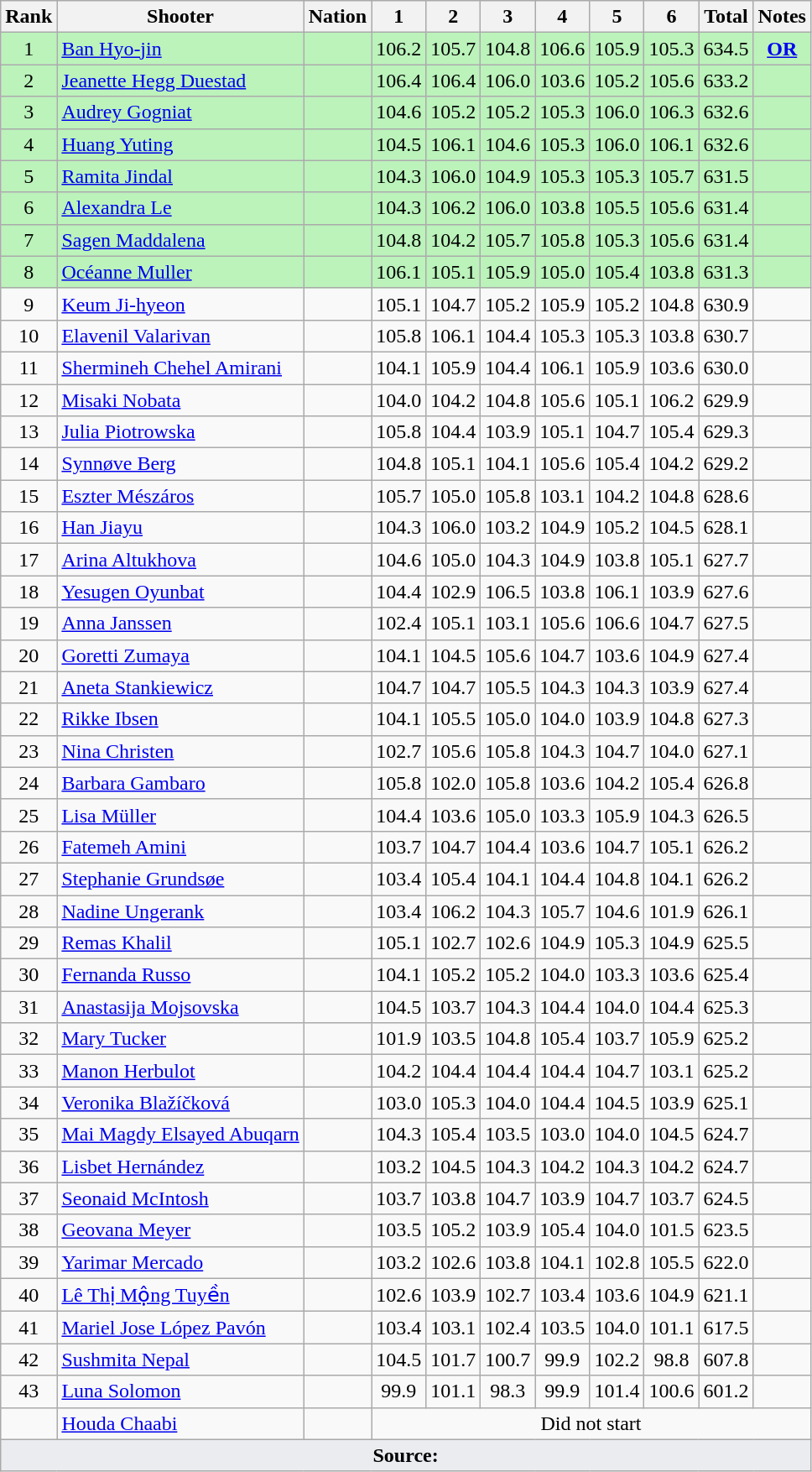<table class="wikitable sortable" style="text-align:center">
<tr>
<th>Rank</th>
<th>Shooter</th>
<th>Nation</th>
<th>1</th>
<th>2</th>
<th>3</th>
<th>4</th>
<th>5</th>
<th>6</th>
<th>Total</th>
<th>Notes</th>
</tr>
<tr bgcolor=#bbf3bb>
<td>1</td>
<td align=left><a href='#'>Ban Hyo-jin</a></td>
<td align=left></td>
<td>106.2</td>
<td>105.7</td>
<td>104.8</td>
<td>106.6</td>
<td>105.9</td>
<td>105.3</td>
<td>634.5</td>
<td> <strong><a href='#'>OR</a></strong></td>
</tr>
<tr bgcolor=#bbf3bb>
<td>2</td>
<td align=left><a href='#'>Jeanette Hegg Duestad</a></td>
<td align=left></td>
<td>106.4</td>
<td>106.4</td>
<td>106.0</td>
<td>103.6</td>
<td>105.2</td>
<td>105.6</td>
<td>633.2</td>
<td></td>
</tr>
<tr bgcolor=#bbf3bb>
<td>3</td>
<td align=left><a href='#'>Audrey Gogniat</a></td>
<td align=left></td>
<td>104.6</td>
<td>105.2</td>
<td>105.2</td>
<td>105.3</td>
<td>106.0</td>
<td>106.3</td>
<td>632.6</td>
<td></td>
</tr>
<tr bgcolor=#bbf3bb>
<td>4</td>
<td align=left><a href='#'>Huang Yuting</a></td>
<td align=left></td>
<td>104.5</td>
<td>106.1</td>
<td>104.6</td>
<td>105.3</td>
<td>106.0</td>
<td>106.1</td>
<td>632.6</td>
<td></td>
</tr>
<tr bgcolor=#bbf3bb>
<td>5</td>
<td align=left><a href='#'>Ramita Jindal</a></td>
<td align=left></td>
<td>104.3</td>
<td>106.0</td>
<td>104.9</td>
<td>105.3</td>
<td>105.3</td>
<td>105.7</td>
<td>631.5</td>
<td></td>
</tr>
<tr bgcolor=#bbf3bb>
<td>6</td>
<td align=left><a href='#'>Alexandra Le</a></td>
<td align=left></td>
<td>104.3</td>
<td>106.2</td>
<td>106.0</td>
<td>103.8</td>
<td>105.5</td>
<td>105.6</td>
<td>631.4</td>
<td></td>
</tr>
<tr bgcolor=#bbf3bb>
<td>7</td>
<td align=left><a href='#'>Sagen Maddalena</a></td>
<td align=left></td>
<td>104.8</td>
<td>104.2</td>
<td>105.7</td>
<td>105.8</td>
<td>105.3</td>
<td>105.6</td>
<td>631.4</td>
<td></td>
</tr>
<tr bgcolor=#bbf3bb>
<td>8</td>
<td align=left><a href='#'>Océanne Muller</a></td>
<td align=left></td>
<td>106.1</td>
<td>105.1</td>
<td>105.9</td>
<td>105.0</td>
<td>105.4</td>
<td>103.8</td>
<td>631.3</td>
<td></td>
</tr>
<tr>
<td>9</td>
<td align=left><a href='#'>Keum Ji-hyeon</a></td>
<td align=left></td>
<td>105.1</td>
<td>104.7</td>
<td>105.2</td>
<td>105.9</td>
<td>105.2</td>
<td>104.8</td>
<td>630.9</td>
<td></td>
</tr>
<tr>
<td>10</td>
<td align=left><a href='#'>Elavenil Valarivan</a></td>
<td align=left></td>
<td>105.8</td>
<td>106.1</td>
<td>104.4</td>
<td>105.3</td>
<td>105.3</td>
<td>103.8</td>
<td>630.7</td>
<td></td>
</tr>
<tr>
<td>11</td>
<td align=left><a href='#'>Shermineh Chehel Amirani</a></td>
<td align=left></td>
<td>104.1</td>
<td>105.9</td>
<td>104.4</td>
<td>106.1</td>
<td>105.9</td>
<td>103.6</td>
<td>630.0</td>
<td></td>
</tr>
<tr>
<td>12</td>
<td align=left><a href='#'>Misaki Nobata</a></td>
<td align=left></td>
<td>104.0</td>
<td>104.2</td>
<td>104.8</td>
<td>105.6</td>
<td>105.1</td>
<td>106.2</td>
<td>629.9</td>
<td></td>
</tr>
<tr>
<td>13</td>
<td align=left><a href='#'>Julia Piotrowska</a></td>
<td align=left></td>
<td>105.8</td>
<td>104.4</td>
<td>103.9</td>
<td>105.1</td>
<td>104.7</td>
<td>105.4</td>
<td>629.3</td>
<td></td>
</tr>
<tr>
<td>14</td>
<td align=left><a href='#'>Synnøve Berg</a></td>
<td align=left></td>
<td>104.8</td>
<td>105.1</td>
<td>104.1</td>
<td>105.6</td>
<td>105.4</td>
<td>104.2</td>
<td>629.2</td>
<td></td>
</tr>
<tr>
<td>15</td>
<td align=left><a href='#'>Eszter Mészáros</a></td>
<td align=left></td>
<td>105.7</td>
<td>105.0</td>
<td>105.8</td>
<td>103.1</td>
<td>104.2</td>
<td>104.8</td>
<td>628.6</td>
<td></td>
</tr>
<tr>
<td>16</td>
<td align=left><a href='#'>Han Jiayu</a></td>
<td align=left></td>
<td>104.3</td>
<td>106.0</td>
<td>103.2</td>
<td>104.9</td>
<td>105.2</td>
<td>104.5</td>
<td>628.1</td>
<td></td>
</tr>
<tr>
<td>17</td>
<td align=left><a href='#'>Arina Altukhova</a></td>
<td align=left></td>
<td>104.6</td>
<td>105.0</td>
<td>104.3</td>
<td>104.9</td>
<td>103.8</td>
<td>105.1</td>
<td>627.7</td>
<td></td>
</tr>
<tr>
<td>18</td>
<td align=left><a href='#'>Yesugen Oyunbat</a></td>
<td align=left></td>
<td>104.4</td>
<td>102.9</td>
<td>106.5</td>
<td>103.8</td>
<td>106.1</td>
<td>103.9</td>
<td>627.6</td>
<td></td>
</tr>
<tr>
<td>19</td>
<td align=left><a href='#'>Anna Janssen</a></td>
<td align=left></td>
<td>102.4</td>
<td>105.1</td>
<td>103.1</td>
<td>105.6</td>
<td>106.6</td>
<td>104.7</td>
<td>627.5</td>
<td></td>
</tr>
<tr>
<td>20</td>
<td align=left><a href='#'>Goretti Zumaya</a></td>
<td align=left></td>
<td>104.1</td>
<td>104.5</td>
<td>105.6</td>
<td>104.7</td>
<td>103.6</td>
<td>104.9</td>
<td>627.4</td>
<td></td>
</tr>
<tr>
<td>21</td>
<td align=left><a href='#'>Aneta Stankiewicz</a></td>
<td align=left></td>
<td>104.7</td>
<td>104.7</td>
<td>105.5</td>
<td>104.3</td>
<td>104.3</td>
<td>103.9</td>
<td>627.4</td>
<td></td>
</tr>
<tr>
<td>22</td>
<td align=left><a href='#'>Rikke Ibsen</a></td>
<td align=left></td>
<td>104.1</td>
<td>105.5</td>
<td>105.0</td>
<td>104.0</td>
<td>103.9</td>
<td>104.8</td>
<td>627.3</td>
<td></td>
</tr>
<tr>
<td>23</td>
<td align=left><a href='#'>Nina Christen</a></td>
<td align=left></td>
<td>102.7</td>
<td>105.6</td>
<td>105.8</td>
<td>104.3</td>
<td>104.7</td>
<td>104.0</td>
<td>627.1</td>
<td></td>
</tr>
<tr>
<td>24</td>
<td align=left><a href='#'>Barbara Gambaro</a></td>
<td align=left></td>
<td>105.8</td>
<td>102.0</td>
<td>105.8</td>
<td>103.6</td>
<td>104.2</td>
<td>105.4</td>
<td>626.8</td>
<td></td>
</tr>
<tr>
<td>25</td>
<td align=left><a href='#'>Lisa Müller</a></td>
<td align=left></td>
<td>104.4</td>
<td>103.6</td>
<td>105.0</td>
<td>103.3</td>
<td>105.9</td>
<td>104.3</td>
<td>626.5</td>
<td></td>
</tr>
<tr>
<td>26</td>
<td align=left><a href='#'>Fatemeh Amini</a></td>
<td align=left></td>
<td>103.7</td>
<td>104.7</td>
<td>104.4</td>
<td>103.6</td>
<td>104.7</td>
<td>105.1</td>
<td>626.2</td>
<td></td>
</tr>
<tr>
<td>27</td>
<td align=left><a href='#'>Stephanie Grundsøe</a></td>
<td align=left></td>
<td>103.4</td>
<td>105.4</td>
<td>104.1</td>
<td>104.4</td>
<td>104.8</td>
<td>104.1</td>
<td>626.2</td>
<td></td>
</tr>
<tr>
<td>28</td>
<td align=left><a href='#'>Nadine Ungerank</a></td>
<td align=left></td>
<td>103.4</td>
<td>106.2</td>
<td>104.3</td>
<td>105.7</td>
<td>104.6</td>
<td>101.9</td>
<td>626.1</td>
<td></td>
</tr>
<tr>
<td>29</td>
<td align=left><a href='#'>Remas Khalil</a></td>
<td align=left></td>
<td>105.1</td>
<td>102.7</td>
<td>102.6</td>
<td>104.9</td>
<td>105.3</td>
<td>104.9</td>
<td>625.5</td>
<td></td>
</tr>
<tr>
<td>30</td>
<td align=left><a href='#'>Fernanda Russo</a></td>
<td align=left></td>
<td>104.1</td>
<td>105.2</td>
<td>105.2</td>
<td>104.0</td>
<td>103.3</td>
<td>103.6</td>
<td>625.4</td>
<td></td>
</tr>
<tr>
<td>31</td>
<td align=left><a href='#'>Anastasija Mojsovska</a></td>
<td align=left></td>
<td>104.5</td>
<td>103.7</td>
<td>104.3</td>
<td>104.4</td>
<td>104.0</td>
<td>104.4</td>
<td>625.3</td>
<td></td>
</tr>
<tr>
<td>32</td>
<td align=left><a href='#'>Mary Tucker</a></td>
<td align=left></td>
<td>101.9</td>
<td>103.5</td>
<td>104.8</td>
<td>105.4</td>
<td>103.7</td>
<td>105.9</td>
<td>625.2</td>
<td></td>
</tr>
<tr>
<td>33</td>
<td align=left><a href='#'>Manon Herbulot</a></td>
<td align=left></td>
<td>104.2</td>
<td>104.4</td>
<td>104.4</td>
<td>104.4</td>
<td>104.7</td>
<td>103.1</td>
<td>625.2</td>
<td></td>
</tr>
<tr>
<td>34</td>
<td align=left><a href='#'>Veronika Blažíčková</a></td>
<td align=left></td>
<td>103.0</td>
<td>105.3</td>
<td>104.0</td>
<td>104.4</td>
<td>104.5</td>
<td>103.9</td>
<td>625.1</td>
<td></td>
</tr>
<tr>
<td>35</td>
<td align=left><a href='#'>Mai Magdy Elsayed Abuqarn</a></td>
<td align=left></td>
<td>104.3</td>
<td>105.4</td>
<td>103.5</td>
<td>103.0</td>
<td>104.0</td>
<td>104.5</td>
<td>624.7</td>
<td></td>
</tr>
<tr>
<td>36</td>
<td align=left><a href='#'>Lisbet Hernández</a></td>
<td align=left></td>
<td>103.2</td>
<td>104.5</td>
<td>104.3</td>
<td>104.2</td>
<td>104.3</td>
<td>104.2</td>
<td>624.7</td>
<td></td>
</tr>
<tr>
<td>37</td>
<td align=left><a href='#'>Seonaid McIntosh</a></td>
<td align=left></td>
<td>103.7</td>
<td>103.8</td>
<td>104.7</td>
<td>103.9</td>
<td>104.7</td>
<td>103.7</td>
<td>624.5</td>
<td></td>
</tr>
<tr>
<td>38</td>
<td align=left><a href='#'>Geovana Meyer</a></td>
<td align=left></td>
<td>103.5</td>
<td>105.2</td>
<td>103.9</td>
<td>105.4</td>
<td>104.0</td>
<td>101.5</td>
<td>623.5</td>
<td></td>
</tr>
<tr>
<td>39</td>
<td align=left><a href='#'>Yarimar Mercado</a></td>
<td align=left></td>
<td>103.2</td>
<td>102.6</td>
<td>103.8</td>
<td>104.1</td>
<td>102.8</td>
<td>105.5</td>
<td>622.0</td>
<td></td>
</tr>
<tr>
<td>40</td>
<td align=left><a href='#'>Lê Thị Mộng Tuyền</a></td>
<td align=left></td>
<td>102.6</td>
<td>103.9</td>
<td>102.7</td>
<td>103.4</td>
<td>103.6</td>
<td>104.9</td>
<td>621.1</td>
<td></td>
</tr>
<tr>
<td>41</td>
<td align=left><a href='#'>Mariel Jose López Pavón</a></td>
<td align=left></td>
<td>103.4</td>
<td>103.1</td>
<td>102.4</td>
<td>103.5</td>
<td>104.0</td>
<td>101.1</td>
<td>617.5</td>
<td></td>
</tr>
<tr>
<td>42</td>
<td align=left><a href='#'>Sushmita Nepal</a></td>
<td align=left></td>
<td>104.5</td>
<td>101.7</td>
<td>100.7</td>
<td>99.9</td>
<td>102.2</td>
<td>98.8</td>
<td>607.8</td>
<td></td>
</tr>
<tr>
<td>43</td>
<td align=left><a href='#'>Luna Solomon</a></td>
<td align=left></td>
<td>99.9</td>
<td>101.1</td>
<td>98.3</td>
<td>99.9</td>
<td>101.4</td>
<td>100.6</td>
<td>601.2</td>
<td></td>
</tr>
<tr>
<td></td>
<td align=left><a href='#'>Houda Chaabi</a></td>
<td align=left></td>
<td colspan="8">Did not start</td>
</tr>
<tr>
<td colspan="11" style="background-color:#EAECF0;text-align:center"><strong>Source:</strong></td>
</tr>
</table>
